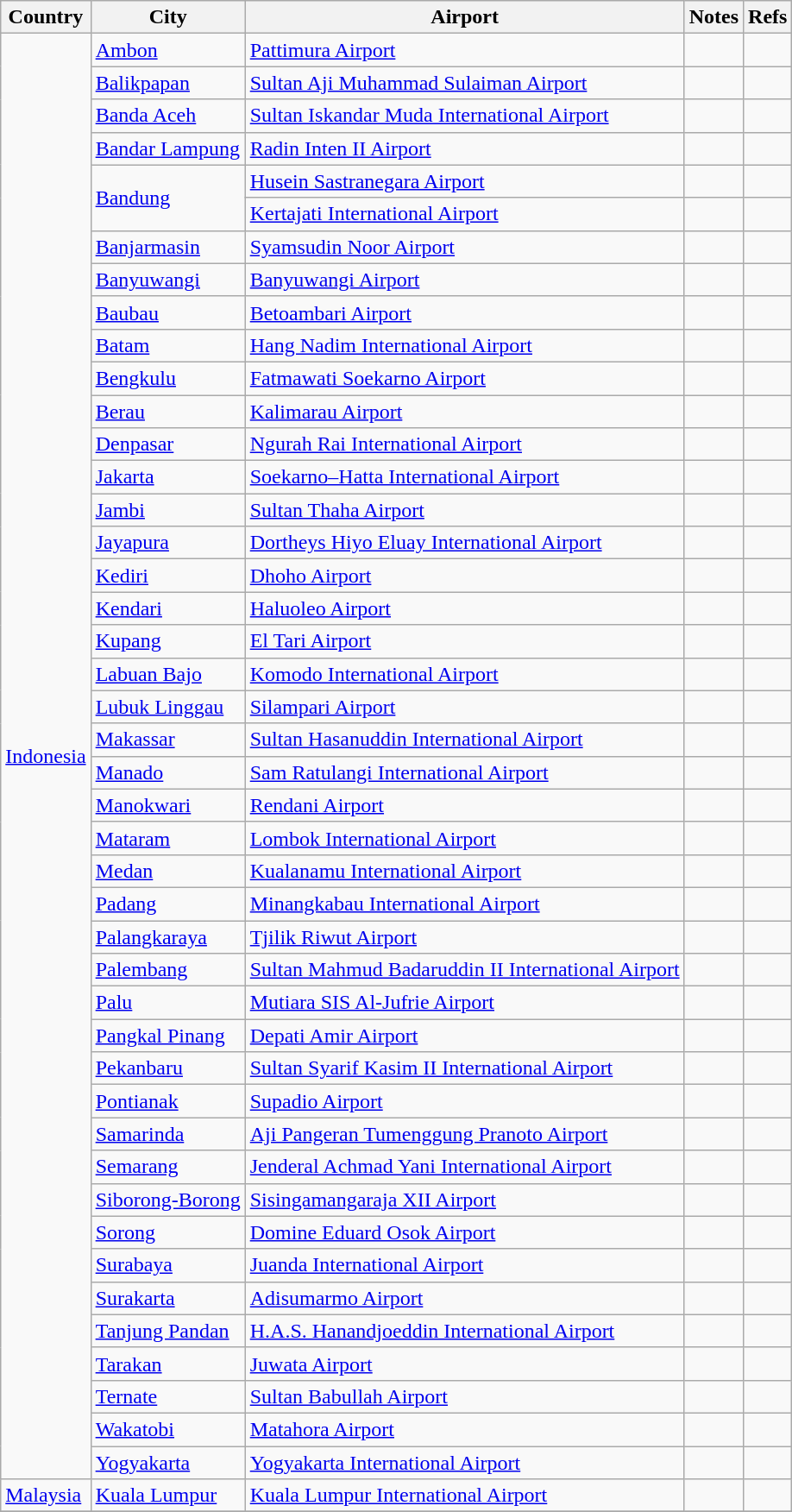<table class="wikitable sortable">
<tr>
<th>Country</th>
<th>City</th>
<th>Airport</th>
<th>Notes</th>
<th>Refs</th>
</tr>
<tr>
<td rowspan="44"><a href='#'>Indonesia</a></td>
<td><a href='#'>Ambon</a></td>
<td><a href='#'>Pattimura Airport</a></td>
<td align=center></td>
<td align=center></td>
</tr>
<tr>
<td><a href='#'>Balikpapan</a></td>
<td><a href='#'>Sultan Aji Muhammad Sulaiman Airport</a></td>
<td></td>
<td align=center></td>
</tr>
<tr>
<td><a href='#'>Banda Aceh</a></td>
<td><a href='#'>Sultan Iskandar Muda International Airport</a></td>
<td align=center></td>
<td align=center></td>
</tr>
<tr>
<td><a href='#'>Bandar Lampung</a></td>
<td><a href='#'>Radin Inten II Airport</a></td>
<td align=center></td>
<td align=center></td>
</tr>
<tr>
<td rowspan="2"><a href='#'>Bandung</a></td>
<td><a href='#'>Husein Sastranegara Airport</a></td>
<td></td>
<td align=center></td>
</tr>
<tr>
<td><a href='#'>Kertajati International Airport</a></td>
<td></td>
<td align=center></td>
</tr>
<tr>
<td><a href='#'>Banjarmasin</a></td>
<td><a href='#'>Syamsudin Noor Airport</a></td>
<td align=center></td>
<td align=center></td>
</tr>
<tr>
<td><a href='#'>Banyuwangi</a></td>
<td><a href='#'>Banyuwangi Airport</a></td>
<td align=center></td>
<td align=center></td>
</tr>
<tr>
<td><a href='#'>Baubau</a></td>
<td><a href='#'>Betoambari Airport</a></td>
<td align=center></td>
<td align=center></td>
</tr>
<tr>
<td><a href='#'>Batam</a></td>
<td><a href='#'>Hang Nadim International Airport</a></td>
<td></td>
<td align=center></td>
</tr>
<tr>
<td><a href='#'>Bengkulu</a></td>
<td><a href='#'>Fatmawati Soekarno Airport</a></td>
<td align=center></td>
<td align=center></td>
</tr>
<tr>
<td><a href='#'>Berau</a></td>
<td><a href='#'>Kalimarau Airport</a></td>
<td align=center></td>
<td align=center></td>
</tr>
<tr>
<td><a href='#'>Denpasar</a></td>
<td><a href='#'>Ngurah Rai International Airport</a></td>
<td></td>
<td align=center></td>
</tr>
<tr>
<td><a href='#'>Jakarta</a></td>
<td><a href='#'>Soekarno–Hatta International Airport</a></td>
<td></td>
<td align=center></td>
</tr>
<tr>
<td><a href='#'>Jambi</a></td>
<td><a href='#'>Sultan Thaha Airport</a></td>
<td align=center></td>
<td align=center></td>
</tr>
<tr>
<td><a href='#'>Jayapura</a></td>
<td><a href='#'>Dortheys Hiyo Eluay International Airport</a></td>
<td align=center></td>
<td align=center></td>
</tr>
<tr>
<td><a href='#'>Kediri</a></td>
<td><a href='#'>Dhoho Airport</a></td>
<td></td>
<td align=center></td>
</tr>
<tr>
<td><a href='#'>Kendari</a></td>
<td><a href='#'>Haluoleo Airport</a></td>
<td align=center></td>
<td align=center></td>
</tr>
<tr>
<td><a href='#'>Kupang</a></td>
<td><a href='#'>El Tari Airport</a></td>
<td></td>
<td align=center></td>
</tr>
<tr>
<td><a href='#'>Labuan Bajo</a></td>
<td><a href='#'>Komodo International Airport</a></td>
<td align=center></td>
<td align=center></td>
</tr>
<tr>
<td><a href='#'>Lubuk Linggau</a></td>
<td><a href='#'>Silampari Airport</a></td>
<td align=center></td>
<td align=center></td>
</tr>
<tr>
<td><a href='#'>Makassar</a></td>
<td><a href='#'>Sultan Hasanuddin International Airport</a></td>
<td></td>
<td align=center></td>
</tr>
<tr>
<td><a href='#'>Manado</a></td>
<td><a href='#'>Sam Ratulangi International Airport</a></td>
<td align=center></td>
<td align=center></td>
</tr>
<tr>
<td><a href='#'>Manokwari</a></td>
<td><a href='#'>Rendani Airport</a></td>
<td align=center></td>
<td align=center></td>
</tr>
<tr>
<td><a href='#'>Mataram</a></td>
<td><a href='#'>Lombok International Airport</a></td>
<td align=center></td>
<td align=center></td>
</tr>
<tr>
<td><a href='#'>Medan</a></td>
<td><a href='#'>Kualanamu International Airport</a></td>
<td></td>
<td align=center></td>
</tr>
<tr>
<td><a href='#'>Padang</a></td>
<td><a href='#'>Minangkabau International Airport</a></td>
<td align=center></td>
<td align=center></td>
</tr>
<tr>
<td><a href='#'>Palangkaraya</a></td>
<td><a href='#'>Tjilik Riwut Airport</a></td>
<td></td>
<td align=center></td>
</tr>
<tr>
<td><a href='#'>Palembang</a></td>
<td><a href='#'>Sultan Mahmud Badaruddin II International Airport</a></td>
<td align=center></td>
<td align=center></td>
</tr>
<tr>
<td><a href='#'>Palu</a></td>
<td><a href='#'>Mutiara SIS Al-Jufrie Airport</a></td>
<td align=center></td>
<td align=center></td>
</tr>
<tr>
<td><a href='#'>Pangkal Pinang</a></td>
<td><a href='#'>Depati Amir Airport</a></td>
<td align=center></td>
<td align=center></td>
</tr>
<tr>
<td><a href='#'>Pekanbaru</a></td>
<td><a href='#'>Sultan Syarif Kasim II International Airport</a></td>
<td align=center></td>
<td align=center></td>
</tr>
<tr>
<td><a href='#'>Pontianak</a></td>
<td><a href='#'>Supadio Airport</a></td>
<td align=center></td>
<td align=center></td>
</tr>
<tr>
<td><a href='#'>Samarinda</a></td>
<td><a href='#'>Aji Pangeran Tumenggung Pranoto Airport</a></td>
<td align=center></td>
<td align=center></td>
</tr>
<tr>
<td><a href='#'>Semarang</a></td>
<td><a href='#'>Jenderal Achmad Yani International Airport</a></td>
<td></td>
<td align=center></td>
</tr>
<tr>
<td><a href='#'>Siborong-Borong</a></td>
<td><a href='#'>Sisingamangaraja XII Airport</a></td>
<td align=center></td>
<td align=center></td>
</tr>
<tr>
<td><a href='#'>Sorong</a></td>
<td><a href='#'>Domine Eduard Osok Airport</a></td>
<td align=center></td>
<td align=center></td>
</tr>
<tr>
<td><a href='#'>Surabaya</a></td>
<td><a href='#'>Juanda International Airport</a></td>
<td></td>
<td align=center></td>
</tr>
<tr>
<td><a href='#'>Surakarta</a></td>
<td><a href='#'>Adisumarmo Airport</a></td>
<td></td>
<td align=center></td>
</tr>
<tr>
<td><a href='#'>Tanjung Pandan</a></td>
<td><a href='#'>H.A.S. Hanandjoeddin International Airport</a></td>
<td></td>
<td align=center></td>
</tr>
<tr>
<td><a href='#'>Tarakan</a></td>
<td><a href='#'>Juwata Airport</a></td>
<td align=center></td>
<td align=center></td>
</tr>
<tr>
<td><a href='#'>Ternate</a></td>
<td><a href='#'>Sultan Babullah Airport</a></td>
<td align=center></td>
<td align=center></td>
</tr>
<tr>
<td><a href='#'>Wakatobi</a></td>
<td><a href='#'>Matahora Airport</a></td>
<td></td>
<td align=center></td>
</tr>
<tr>
<td><a href='#'>Yogyakarta</a></td>
<td><a href='#'>Yogyakarta International Airport</a></td>
<td></td>
<td align=center></td>
</tr>
<tr>
<td><a href='#'>Malaysia</a></td>
<td><a href='#'>Kuala Lumpur</a></td>
<td><a href='#'>Kuala Lumpur International Airport</a></td>
<td align=center></td>
<td align=center></td>
</tr>
<tr>
</tr>
</table>
